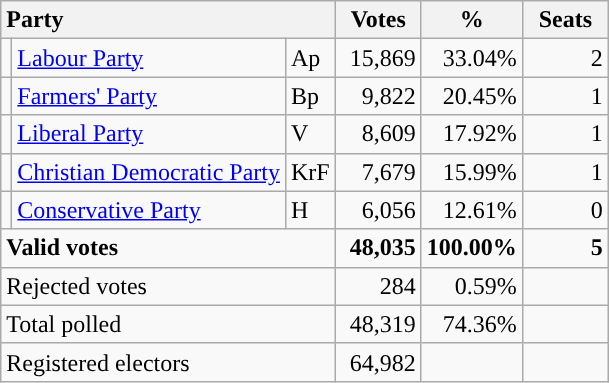<table class="wikitable" border="1" style="text-align:right;">
<tr>
<th style="text-align:left;" colspan=3>Party</th>
<th align=center width="50">Votes</th>
<th align=center width="50">%</th>
<th align=center width="50">Seats</th>
</tr>
<tr>
<td style="color:inherit;background:"></td>
<td align=left><a href='#'>Labour Party</a></td>
<td align=left>Ap</td>
<td>15,869</td>
<td>33.04%</td>
<td>2</td>
</tr>
<tr>
<td style="color:inherit;background:"></td>
<td align=left><a href='#'>Farmers' Party</a></td>
<td align=left>Bp</td>
<td>9,822</td>
<td>20.45%</td>
<td>1</td>
</tr>
<tr>
<td style="color:inherit;background:"></td>
<td align=left><a href='#'>Liberal Party</a></td>
<td align=left>V</td>
<td>8,609</td>
<td>17.92%</td>
<td>1</td>
</tr>
<tr>
<td style="color:inherit;background:"></td>
<td align=left><a href='#'>Christian Democratic Party</a></td>
<td align=left>KrF</td>
<td>7,679</td>
<td>15.99%</td>
<td>1</td>
</tr>
<tr>
<td style="color:inherit;background:"></td>
<td align=left><a href='#'>Conservative Party</a></td>
<td align=left>H</td>
<td>6,056</td>
<td>12.61%</td>
<td>0</td>
</tr>
<tr style="font-weight:bold">
<td align=left colspan=3>Valid votes</td>
<td>48,035</td>
<td>100.00%</td>
<td>5</td>
</tr>
<tr>
<td align=left colspan=3>Rejected votes</td>
<td>284</td>
<td>0.59%</td>
<td></td>
</tr>
<tr>
<td align=left colspan=3>Total polled</td>
<td>48,319</td>
<td>74.36%</td>
<td></td>
</tr>
<tr>
<td align=left colspan=3>Registered electors</td>
<td>64,982</td>
<td></td>
<td></td>
</tr>
</table>
